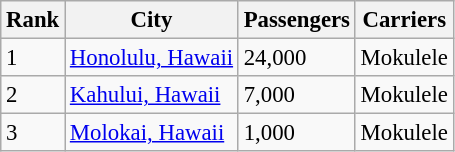<table class="wikitable sortable" style="font-size: 95%" width= align=>
<tr>
<th>Rank</th>
<th>City</th>
<th>Passengers</th>
<th>Carriers</th>
</tr>
<tr>
<td>1</td>
<td><a href='#'>Honolulu, Hawaii</a></td>
<td>24,000</td>
<td>Mokulele</td>
</tr>
<tr>
<td>2</td>
<td><a href='#'>Kahului, Hawaii</a></td>
<td>7,000</td>
<td>Mokulele</td>
</tr>
<tr>
<td>3</td>
<td><a href='#'>Molokai, Hawaii</a></td>
<td>1,000</td>
<td>Mokulele</td>
</tr>
</table>
